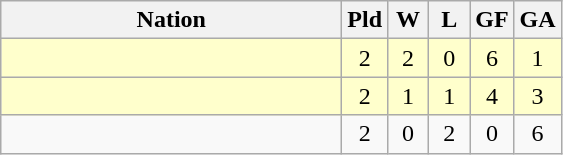<table class=wikitable style="text-align:center">
<tr>
<th width=220]]>Nation</th>
<th width=20]]>Pld</th>
<th width=20>W</th>
<th width=20]]>L</th>
<th width=20]]>GF</th>
<th width=20]]>GA</th>
</tr>
<tr bgcolor=#ffffcc>
<td align=left></td>
<td>2</td>
<td>2</td>
<td>0</td>
<td>6</td>
<td>1</td>
</tr>
<tr bgcolor=#ffffcc>
<td align=left></td>
<td>2</td>
<td>1</td>
<td>1</td>
<td>4</td>
<td>3</td>
</tr>
<tr>
<td align=left></td>
<td>2</td>
<td>0</td>
<td>2</td>
<td>0</td>
<td>6</td>
</tr>
</table>
